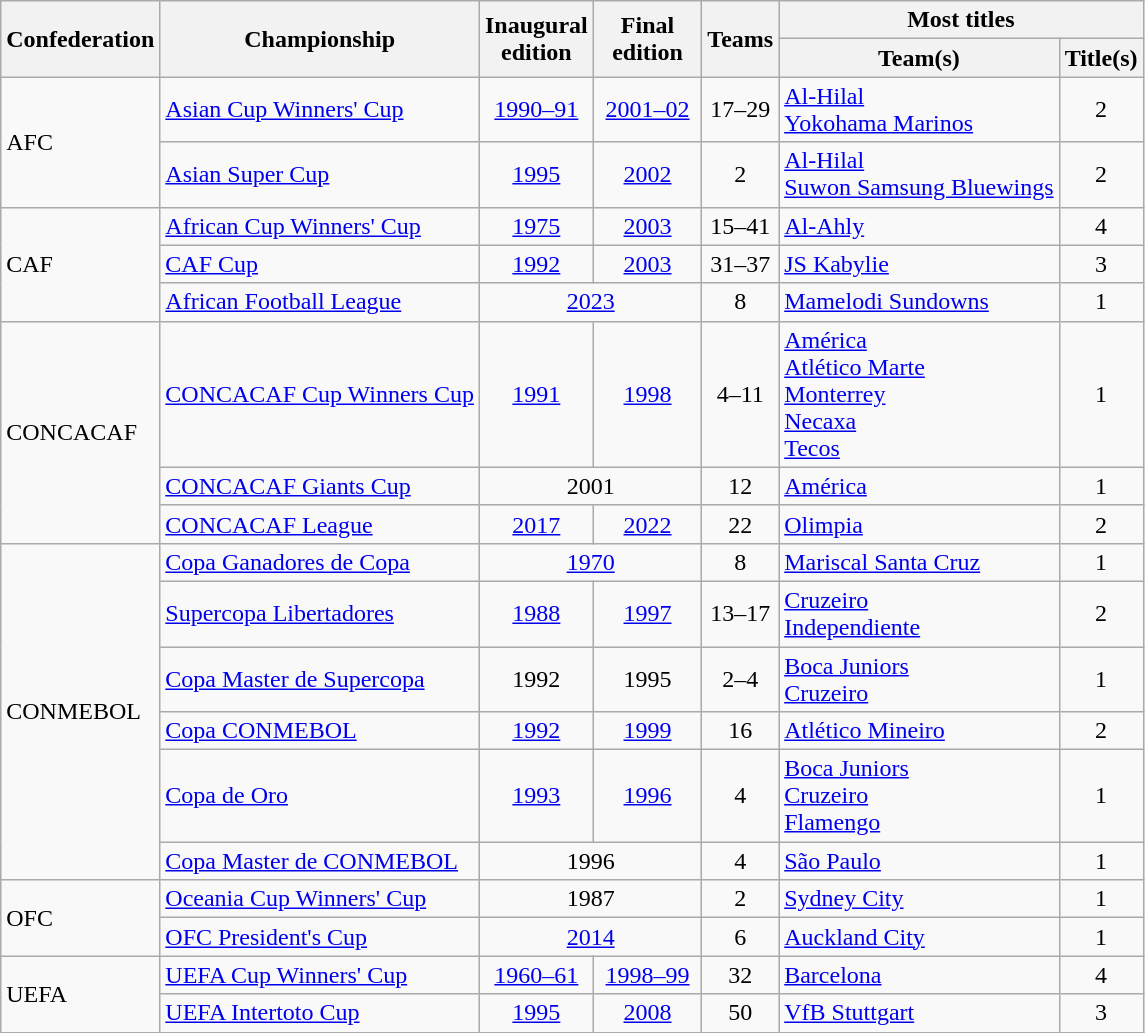<table class="wikitable sortable">
<tr>
<th rowspan=2>Confederation</th>
<th rowspan=2>Championship</th>
<th width=65 rowspan=2>Inaugural<br>edition</th>
<th width=65 rowspan=2>Final<br>edition</th>
<th rowspan=2>Teams</th>
<th colspan=2>Most titles</th>
</tr>
<tr>
<th class="unsortable">Team(s)</th>
<th>Title(s)</th>
</tr>
<tr>
<td rowspan=2>AFC</td>
<td><a href='#'>Asian Cup Winners' Cup</a></td>
<td align=center><a href='#'>1990–91</a></td>
<td align=center><a href='#'>2001–02</a></td>
<td align=center>17–29</td>
<td> <a href='#'>Al-Hilal</a> <br>  <a href='#'>Yokohama Marinos</a></td>
<td align=center>2</td>
</tr>
<tr>
<td><a href='#'>Asian Super Cup</a></td>
<td align=center><a href='#'>1995</a></td>
<td align=center><a href='#'>2002</a></td>
<td align=center>2</td>
<td> <a href='#'>Al-Hilal</a> <br>  <a href='#'>Suwon Samsung Bluewings</a></td>
<td align=center>2</td>
</tr>
<tr>
<td rowspan=3>CAF</td>
<td><a href='#'>African Cup Winners' Cup</a></td>
<td align=center><a href='#'>1975</a></td>
<td align=center><a href='#'>2003</a></td>
<td align=center>15–41</td>
<td> <a href='#'>Al-Ahly</a></td>
<td align=center>4</td>
</tr>
<tr>
<td><a href='#'>CAF Cup</a></td>
<td align=center><a href='#'>1992</a></td>
<td align=center><a href='#'>2003</a></td>
<td align=center>31–37</td>
<td> <a href='#'>JS Kabylie</a></td>
<td align=center>3</td>
</tr>
<tr>
<td><a href='#'>African Football League</a></td>
<td align=center colspan=2><a href='#'>2023</a></td>
<td align=center>8</td>
<td> <a href='#'>Mamelodi Sundowns</a></td>
<td align=center>1</td>
</tr>
<tr>
<td rowspan=3>CONCACAF</td>
<td><a href='#'>CONCACAF Cup Winners Cup</a></td>
<td align=center><a href='#'>1991</a></td>
<td align=center><a href='#'>1998</a></td>
<td align=center>4–11</td>
<td> <a href='#'>América</a> <br>  <a href='#'>Atlético Marte</a> <br>  <a href='#'>Monterrey</a> <br>  <a href='#'>Necaxa</a> <br>  <a href='#'>Tecos</a></td>
<td align=center>1</td>
</tr>
<tr>
<td><a href='#'>CONCACAF Giants Cup</a></td>
<td align=center colspan=2>2001</td>
<td align=center>12</td>
<td> <a href='#'>América</a></td>
<td align=center>1</td>
</tr>
<tr>
<td><a href='#'>CONCACAF League</a></td>
<td align=center><a href='#'>2017</a></td>
<td align=center><a href='#'>2022</a></td>
<td align=center>22</td>
<td> <a href='#'>Olimpia</a></td>
<td align=center>2</td>
</tr>
<tr>
<td rowspan=6>CONMEBOL</td>
<td><a href='#'>Copa Ganadores de Copa</a></td>
<td align=center colspan=2><a href='#'>1970</a></td>
<td align=center>8</td>
<td> <a href='#'>Mariscal Santa Cruz</a></td>
<td align=center>1</td>
</tr>
<tr>
<td><a href='#'>Supercopa Libertadores</a></td>
<td align=center><a href='#'>1988</a></td>
<td align=center><a href='#'>1997</a></td>
<td align=center>13–17</td>
<td> <a href='#'>Cruzeiro</a> <br>  <a href='#'>Independiente</a></td>
<td align=center>2</td>
</tr>
<tr>
<td><a href='#'>Copa Master de Supercopa</a></td>
<td align=center>1992</td>
<td align=center>1995</td>
<td align=center>2–4</td>
<td> <a href='#'>Boca Juniors</a> <br>  <a href='#'>Cruzeiro</a></td>
<td align=center>1</td>
</tr>
<tr>
<td><a href='#'>Copa CONMEBOL</a></td>
<td align=center><a href='#'>1992</a></td>
<td align=center><a href='#'>1999</a></td>
<td align=center>16</td>
<td> <a href='#'>Atlético Mineiro</a></td>
<td align=center>2</td>
</tr>
<tr>
<td><a href='#'>Copa de Oro</a></td>
<td align=center><a href='#'>1993</a></td>
<td align=center><a href='#'>1996</a></td>
<td align=center>4</td>
<td> <a href='#'>Boca Juniors</a><br> <a href='#'>Cruzeiro</a><br> <a href='#'>Flamengo</a></td>
<td align=center>1</td>
</tr>
<tr>
<td><a href='#'>Copa Master de CONMEBOL</a></td>
<td colspan=2 align=center>1996</td>
<td align=center>4</td>
<td> <a href='#'>São Paulo</a></td>
<td align=center>1</td>
</tr>
<tr>
<td rowspan=2>OFC</td>
<td><a href='#'>Oceania Cup Winners' Cup</a></td>
<td align=center colspan=2>1987</td>
<td align=center>2</td>
<td> <a href='#'>Sydney City</a></td>
<td align=center>1</td>
</tr>
<tr>
<td><a href='#'>OFC President's Cup</a></td>
<td align=center colspan=2><a href='#'>2014</a></td>
<td align=center>6</td>
<td> <a href='#'>Auckland City</a></td>
<td align=center>1</td>
</tr>
<tr>
<td rowspan=2>UEFA</td>
<td><a href='#'>UEFA Cup Winners' Cup</a></td>
<td align=center><a href='#'>1960–61</a></td>
<td align=center><a href='#'>1998–99</a></td>
<td align=center>32</td>
<td> <a href='#'>Barcelona</a></td>
<td align=center>4</td>
</tr>
<tr>
<td><a href='#'>UEFA Intertoto Cup</a></td>
<td align=center><a href='#'>1995</a></td>
<td align=center><a href='#'>2008</a></td>
<td align=center>50</td>
<td> <a href='#'>VfB Stuttgart</a></td>
<td align=center>3</td>
</tr>
</table>
